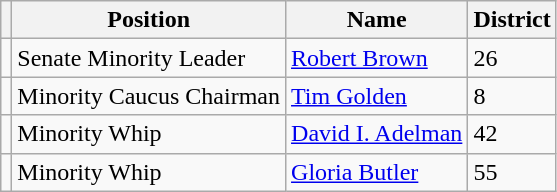<table class="wikitable">
<tr>
<th></th>
<th>Position</th>
<th>Name</th>
<th>District</th>
</tr>
<tr>
<td></td>
<td>Senate Minority Leader</td>
<td><a href='#'>Robert Brown</a></td>
<td>26</td>
</tr>
<tr>
<td></td>
<td>Minority Caucus Chairman</td>
<td><a href='#'>Tim Golden</a></td>
<td>8</td>
</tr>
<tr>
<td></td>
<td>Minority Whip</td>
<td><a href='#'>David I. Adelman</a></td>
<td>42</td>
</tr>
<tr>
<td></td>
<td>Minority Whip</td>
<td><a href='#'>Gloria Butler</a></td>
<td>55</td>
</tr>
</table>
